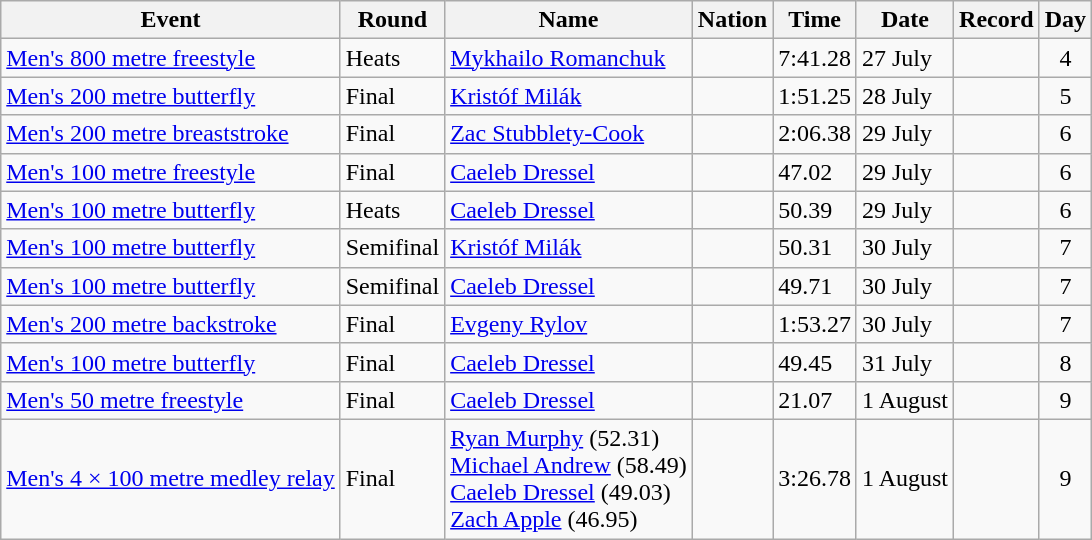<table class="wikitable sortable">
<tr>
<th>Event</th>
<th>Round</th>
<th>Name</th>
<th>Nation</th>
<th>Time</th>
<th>Date</th>
<th>Record</th>
<th>Day</th>
</tr>
<tr>
<td><a href='#'>Men's 800 metre freestyle</a></td>
<td>Heats</td>
<td><a href='#'>Mykhailo Romanchuk</a></td>
<td align=left></td>
<td>7:41.28</td>
<td>27 July</td>
<td align=center></td>
<td align=center>4</td>
</tr>
<tr>
<td><a href='#'>Men's 200 metre butterfly</a></td>
<td>Final</td>
<td><a href='#'>Kristóf Milák</a></td>
<td align=left></td>
<td>1:51.25</td>
<td>28 July</td>
<td align=center></td>
<td align=center>5</td>
</tr>
<tr>
<td><a href='#'>Men's 200 metre breaststroke</a></td>
<td>Final</td>
<td><a href='#'>Zac Stubblety-Cook</a></td>
<td align=left></td>
<td>2:06.38</td>
<td>29 July</td>
<td align=center></td>
<td align=center>6</td>
</tr>
<tr>
<td><a href='#'>Men's 100 metre freestyle</a></td>
<td>Final</td>
<td><a href='#'>Caeleb Dressel</a></td>
<td align=left></td>
<td>47.02</td>
<td>29 July</td>
<td align=center></td>
<td align=center>6</td>
</tr>
<tr>
<td><a href='#'>Men's 100 metre butterfly</a></td>
<td>Heats</td>
<td><a href='#'>Caeleb Dressel</a></td>
<td align=left></td>
<td>50.39</td>
<td>29 July</td>
<td align=center></td>
<td align=center>6</td>
</tr>
<tr>
<td><a href='#'>Men's 100 metre butterfly</a></td>
<td>Semifinal</td>
<td><a href='#'>Kristóf Milák</a></td>
<td align=left></td>
<td>50.31</td>
<td>30 July</td>
<td align=center></td>
<td align=center>7</td>
</tr>
<tr>
<td><a href='#'>Men's 100 metre butterfly</a></td>
<td>Semifinal</td>
<td><a href='#'>Caeleb Dressel</a></td>
<td align=left></td>
<td>49.71</td>
<td>30 July</td>
<td align=center></td>
<td align=center>7</td>
</tr>
<tr>
<td><a href='#'>Men's 200 metre backstroke</a></td>
<td>Final</td>
<td><a href='#'>Evgeny Rylov</a></td>
<td align=left></td>
<td>1:53.27</td>
<td>30 July</td>
<td align=center></td>
<td align=center>7</td>
</tr>
<tr>
<td><a href='#'>Men's 100 metre butterfly</a></td>
<td>Final</td>
<td><a href='#'>Caeleb Dressel</a></td>
<td align=left></td>
<td>49.45</td>
<td>31 July</td>
<td align=center></td>
<td align=center>8</td>
</tr>
<tr>
<td><a href='#'>Men's 50 metre freestyle</a></td>
<td>Final</td>
<td><a href='#'>Caeleb Dressel</a></td>
<td align=left></td>
<td>21.07</td>
<td>1 August</td>
<td align=center></td>
<td align=center>9</td>
</tr>
<tr>
<td><a href='#'>Men's 4 × 100 metre medley relay</a></td>
<td>Final</td>
<td><a href='#'>Ryan Murphy</a> (52.31)<br><a href='#'>Michael Andrew</a> (58.49)<br><a href='#'>Caeleb Dressel</a> (49.03)<br><a href='#'>Zach Apple</a> (46.95)</td>
<td align=left></td>
<td>3:26.78</td>
<td>1 August</td>
<td align=center></td>
<td align=center>9</td>
</tr>
</table>
